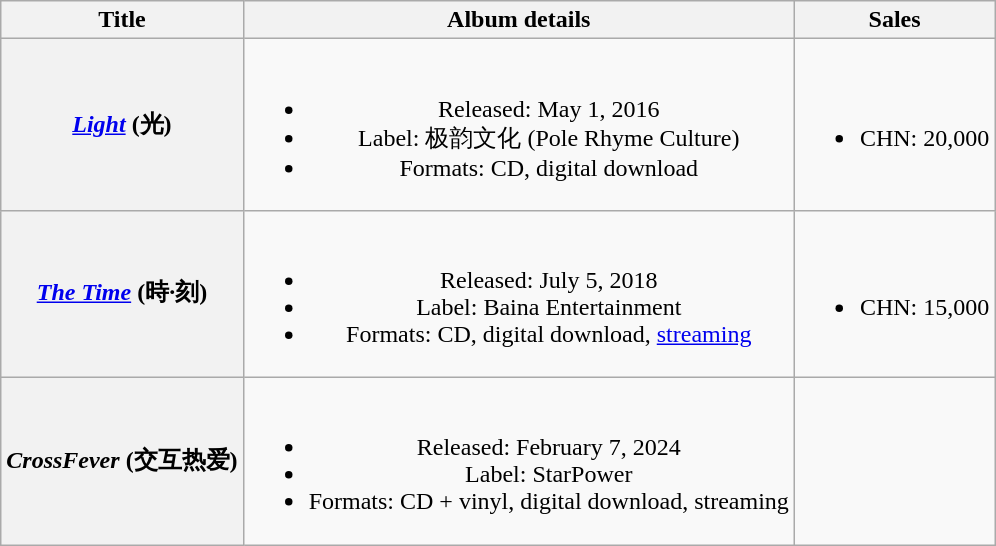<table class="wikitable plainrowheaders" style="text-align:center;">
<tr>
<th scope="col">Title</th>
<th scope="col">Album details</th>
<th scope="col">Sales</th>
</tr>
<tr>
<th scope="row"><em><a href='#'>Light</a></em> (光)</th>
<td><br><ul><li>Released: May 1, 2016</li><li>Label: 极韵文化 (Pole Rhyme Culture)</li><li>Formats: CD, digital download</li></ul></td>
<td><br><ul><li>CHN: 20,000 </li></ul></td>
</tr>
<tr>
<th scope="row"><em><a href='#'>The Time</a></em> (時·刻)</th>
<td><br><ul><li>Released: July 5, 2018</li><li>Label: Baina Entertainment</li><li>Formats: CD, digital download, <a href='#'>streaming</a></li></ul></td>
<td><br><ul><li>CHN: 15,000 </li></ul></td>
</tr>
<tr>
<th scope="row"><em>CrossFever</em> (交互热爱)</th>
<td><br><ul><li>Released: February 7, 2024</li><li>Label: StarPower</li><li>Formats: CD + vinyl, digital download, streaming</li></ul></td>
<td></td>
</tr>
</table>
